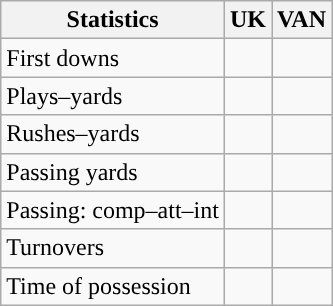<table class="wikitable" style="float:left">
<tr>
<th>Statistics</th>
<th>UK</th>
<th>VAN</th>
</tr>
<tr>
<td>First downs</td>
<td></td>
<td></td>
</tr>
<tr>
<td>Plays–yards</td>
<td></td>
<td></td>
</tr>
<tr>
<td>Rushes–yards</td>
<td></td>
<td></td>
</tr>
<tr>
<td>Passing yards</td>
<td></td>
<td></td>
</tr>
<tr>
<td>Passing: comp–att–int</td>
<td></td>
<td></td>
</tr>
<tr>
<td>Turnovers</td>
<td></td>
<td></td>
</tr>
<tr>
<td>Time of possession</td>
<td></td>
<td></td>
</tr>
</table>
